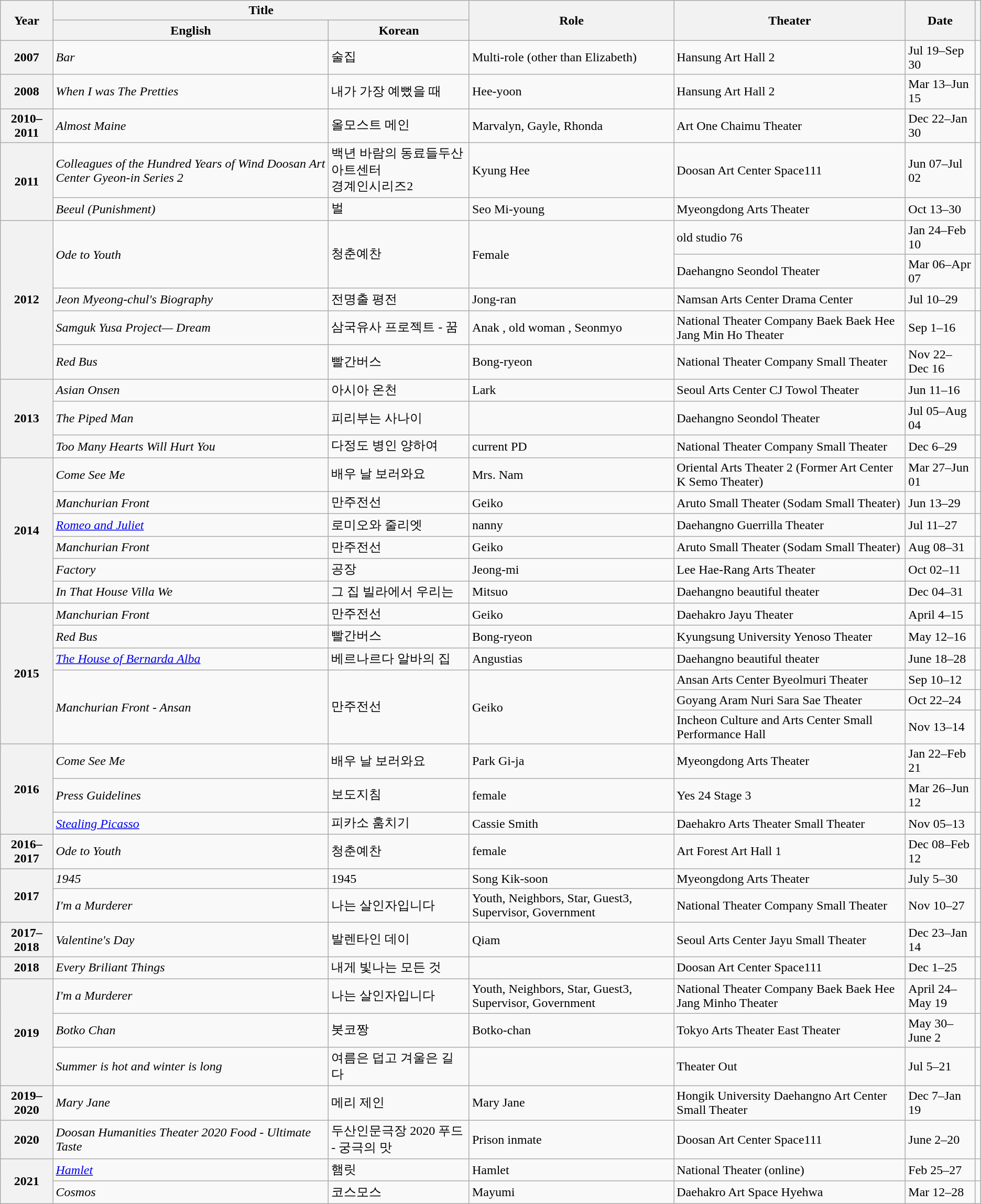<table class="wikitable sortable plainrowheaders">
<tr>
<th rowspan="2" scope="col">Year</th>
<th colspan="2" scope="col">Title</th>
<th rowspan="2" scope="col">Role</th>
<th rowspan="2" scope="col">Theater</th>
<th rowspan="2" scope="col">Date</th>
<th rowspan="2" scope="col" class="unsortable"></th>
</tr>
<tr>
<th>English</th>
<th>Korean</th>
</tr>
<tr>
<th scope="row">2007</th>
<td><em>Bar</em></td>
<td>술집</td>
<td>Multi-role (other than Elizabeth)</td>
<td>Hansung Art Hall 2</td>
<td>Jul 19–Sep 30</td>
<td></td>
</tr>
<tr>
<th scope="row">2008</th>
<td><em>When I was The Pretties</em></td>
<td>내가 가장 예뻤을 때</td>
<td>Hee-yoon</td>
<td>Hansung Art Hall 2</td>
<td>Mar 13–Jun 15</td>
<td></td>
</tr>
<tr>
<th scope="row">2010–2011</th>
<td><em>Almost Maine</em></td>
<td>올모스트 메인</td>
<td>Marvalyn, Gayle, Rhonda</td>
<td>Art One Chaimu Theater</td>
<td>Dec 22–Jan 30</td>
<td></td>
</tr>
<tr>
<th scope="row" rowspan="2">2011</th>
<td><em>Colleagues of the Hundred Years of Wind Doosan Art Center Gyeon-in Series 2</em></td>
<td>백년 바람의 동료들두산아트센터<br>경계인시리즈2</td>
<td>Kyung Hee</td>
<td>Doosan Art Center Space111</td>
<td>Jun 07–Jul 02</td>
<td></td>
</tr>
<tr>
<td><em>Beeul (Punishment)</em></td>
<td>벌</td>
<td>Seo Mi-young</td>
<td>Myeongdong Arts Theater</td>
<td>Oct 13–30</td>
<td></td>
</tr>
<tr>
<th scope="row" rowspan="5">2012</th>
<td rowspan="2"><em>Ode to Youth</em></td>
<td rowspan="2">청춘예찬</td>
<td rowspan="2">Female</td>
<td>old studio 76</td>
<td>Jan 24–Feb 10</td>
<td></td>
</tr>
<tr>
<td>Daehangno Seondol Theater</td>
<td>Mar 06–Apr 07</td>
<td></td>
</tr>
<tr>
<td><em>Jeon Myeong-chul's Biography</em></td>
<td>전명출 평전</td>
<td>Jong-ran</td>
<td>Namsan Arts Center Drama Center</td>
<td>Jul 10–29</td>
<td></td>
</tr>
<tr>
<td><em>Samguk Yusa Project— Dream</em></td>
<td>삼국유사 프로젝트 - 꿈</td>
<td>Anak , old woman , Seonmyo</td>
<td>National Theater Company Baek Baek Hee Jang Min Ho Theater</td>
<td>Sep 1–16</td>
<td></td>
</tr>
<tr>
<td><em>Red Bus</em></td>
<td>빨간버스</td>
<td>Bong-ryeon</td>
<td>National Theater Company Small Theater</td>
<td>Nov 22–Dec 16</td>
<td></td>
</tr>
<tr>
<th scope="row" rowspan="3">2013</th>
<td><em>Asian Onsen</em></td>
<td>아시아 온천</td>
<td>Lark</td>
<td>Seoul Arts Center CJ Towol Theater</td>
<td>Jun 11–16</td>
<td></td>
</tr>
<tr>
<td><em>The Piped Man</em></td>
<td>피리부는 사나이</td>
<td></td>
<td>Daehangno Seondol Theater</td>
<td>Jul 05–Aug 04</td>
<td></td>
</tr>
<tr>
<td><em>Too Many Hearts Will Hurt You</em></td>
<td>다정도 병인 양하여</td>
<td>current PD</td>
<td>National Theater Company Small Theater</td>
<td>Dec 6–29</td>
<td></td>
</tr>
<tr>
<th scope="row" rowspan="6">2014</th>
<td><em>Come See Me</em></td>
<td>배우 날 보러와요</td>
<td>Mrs. Nam</td>
<td>Oriental Arts Theater 2 (Former Art Center K Semo Theater)</td>
<td>Mar 27–Jun 01</td>
<td></td>
</tr>
<tr>
<td><em>Manchurian Front</em></td>
<td>만주전선</td>
<td>Geiko</td>
<td>Aruto Small Theater (Sodam Small Theater)</td>
<td>Jun 13–29</td>
<td></td>
</tr>
<tr>
<td><em><a href='#'>Romeo and Juliet</a></em></td>
<td>로미오와 줄리엣</td>
<td>nanny</td>
<td>Daehangno Guerrilla Theater</td>
<td>Jul 11–27</td>
<td></td>
</tr>
<tr>
<td><em>Manchurian Front</em></td>
<td>만주전선</td>
<td>Geiko</td>
<td>Aruto Small Theater (Sodam Small Theater)</td>
<td>Aug 08–31</td>
<td></td>
</tr>
<tr>
<td><em>Factory</em></td>
<td>공장</td>
<td>Jeong-mi</td>
<td>Lee Hae-Rang Arts Theater</td>
<td>Oct 02–11</td>
<td></td>
</tr>
<tr>
<td><em>In That House Villa We</em></td>
<td>그 집 빌라에서 우리는</td>
<td>Mitsuo</td>
<td>Daehangno beautiful theater</td>
<td>Dec 04–31</td>
<td></td>
</tr>
<tr>
<th rowspan="6" scope="row">2015</th>
<td><em>Manchurian Front</em></td>
<td>만주전선</td>
<td>Geiko</td>
<td>Daehakro Jayu Theater</td>
<td>April 4–15</td>
<td></td>
</tr>
<tr>
<td><em>Red Bus</em></td>
<td>빨간버스</td>
<td>Bong-ryeon</td>
<td>Kyungsung University Yenoso Theater</td>
<td>May 12–16</td>
<td></td>
</tr>
<tr>
<td><em><a href='#'>The House of Bernarda Alba</a></em></td>
<td>베르나르다 알바의 집</td>
<td>Angustias</td>
<td>Daehangno beautiful theater</td>
<td>June 18–28</td>
<td></td>
</tr>
<tr>
<td rowspan="3"><em>Manchurian Front - Ansan</em></td>
<td rowspan="3">만주전선</td>
<td rowspan="3">Geiko</td>
<td>Ansan Arts Center Byeolmuri Theater</td>
<td>Sep 10–12</td>
<td></td>
</tr>
<tr>
<td>Goyang Aram Nuri Sara Sae Theater</td>
<td>Oct 22–24</td>
<td></td>
</tr>
<tr>
<td>Incheon Culture and Arts Center Small Performance Hall</td>
<td>Nov 13–14</td>
<td></td>
</tr>
<tr>
<th rowspan="3" scope="row">2016</th>
<td><em>Come See Me</em></td>
<td>배우 날 보러와요</td>
<td>Park Gi-ja</td>
<td>Myeongdong Arts Theater</td>
<td>Jan 22–Feb 21</td>
<td></td>
</tr>
<tr>
<td><em>Press Guidelines</em></td>
<td>보도지침</td>
<td>female</td>
<td>Yes 24 Stage 3</td>
<td>Mar 26–Jun 12</td>
<td></td>
</tr>
<tr>
<td><em><a href='#'>Stealing Picasso</a></em></td>
<td>피카소 훔치기</td>
<td>Cassie Smith</td>
<td>Daehakro Arts Theater Small Theater</td>
<td>Nov 05–13</td>
<td></td>
</tr>
<tr>
<th scope="row">2016–2017</th>
<td><em>Ode to Youth</em></td>
<td>청춘예찬</td>
<td>female</td>
<td>Art Forest Art Hall 1</td>
<td>Dec 08–Feb 12</td>
<td></td>
</tr>
<tr>
<th rowspan="2" scope="row">2017</th>
<td><em>1945</em></td>
<td>1945</td>
<td>Song Kik-soon</td>
<td>Myeongdong Arts Theater</td>
<td>July 5–30</td>
<td></td>
</tr>
<tr>
<td><em>I'm a Murderer</em></td>
<td>나는 살인자입니다</td>
<td>Youth, Neighbors, Star, Guest3, Supervisor, Government</td>
<td>National Theater Company Small Theater</td>
<td>Nov 10–27</td>
<td></td>
</tr>
<tr>
<th scope="row">2017–2018</th>
<td><em>Valentine's Day</em></td>
<td>발렌타인 데이</td>
<td>Qiam</td>
<td>Seoul Arts Center Jayu Small Theater</td>
<td>Dec 23–Jan 14</td>
<td></td>
</tr>
<tr>
<th scope="row">2018</th>
<td><em>Every Briliant Things</em></td>
<td>내게 빛나는 모든 것</td>
<td></td>
<td>Doosan Art Center Space111</td>
<td>Dec 1–25</td>
<td></td>
</tr>
<tr>
<th rowspan="3" scope="row">2019</th>
<td><em>I'm a Murderer</em></td>
<td>나는 살인자입니다</td>
<td>Youth, Neighbors, Star, Guest3, Supervisor, Government</td>
<td>National Theater Company Baek Baek Hee Jang Minho Theater</td>
<td>April 24–May 19</td>
<td></td>
</tr>
<tr>
<td><em>Botko Chan</em></td>
<td>봇코짱</td>
<td>Botko-chan</td>
<td>Tokyo Arts Theater East Theater</td>
<td>May 30–June 2</td>
<td></td>
</tr>
<tr>
<td><em>Summer is hot and winter is long</em></td>
<td>여름은 덥고 겨울은 길다</td>
<td></td>
<td>Theater Out</td>
<td>Jul 5–21</td>
<td></td>
</tr>
<tr>
<th scope="row">2019–2020</th>
<td><em>Mary Jane</em></td>
<td>메리 제인</td>
<td>Mary Jane</td>
<td>Hongik University Daehangno Art Center Small Theater</td>
<td>Dec 7–Jan 19</td>
<td></td>
</tr>
<tr>
<th scope="row">2020</th>
<td><em>Doosan Humanities Theater 2020 Food - Ultimate Taste</em></td>
<td>두산인문극장 2020 푸드 - 궁극의 맛</td>
<td>Prison inmate</td>
<td>Doosan Art Center Space111</td>
<td>June 2–20</td>
<td></td>
</tr>
<tr>
<th rowspan="2" scope="row">2021</th>
<td><em><a href='#'>Hamlet</a></em></td>
<td>햄릿</td>
<td>Hamlet</td>
<td>National Theater (online)</td>
<td>Feb 25–27</td>
<td></td>
</tr>
<tr>
<td><em>Cosmos</em></td>
<td>코스모스</td>
<td>Mayumi</td>
<td>Daehakro Art Space Hyehwa</td>
<td>Mar 12–28</td>
<td></td>
</tr>
</table>
